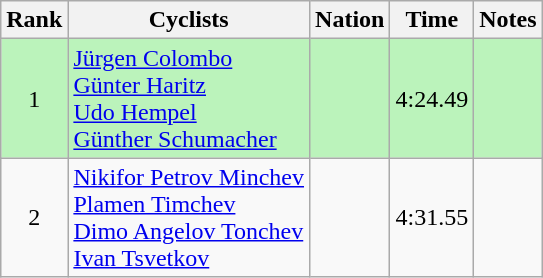<table class="wikitable sortable" style=text-align:center>
<tr>
<th>Rank</th>
<th>Cyclists</th>
<th>Nation</th>
<th>Time</th>
<th>Notes</th>
</tr>
<tr bgcolor=bbf3bb>
<td>1</td>
<td align=left><a href='#'>Jürgen Colombo</a><br><a href='#'>Günter Haritz</a><br><a href='#'>Udo Hempel</a><br><a href='#'>Günther Schumacher</a></td>
<td align=left></td>
<td>4:24.49</td>
<td></td>
</tr>
<tr>
<td>2</td>
<td align=left><a href='#'>Nikifor Petrov Minchev</a><br><a href='#'>Plamen Timchev</a><br><a href='#'>Dimo Angelov Tonchev</a><br><a href='#'>Ivan Tsvetkov</a></td>
<td align=left></td>
<td>4:31.55</td>
<td></td>
</tr>
</table>
